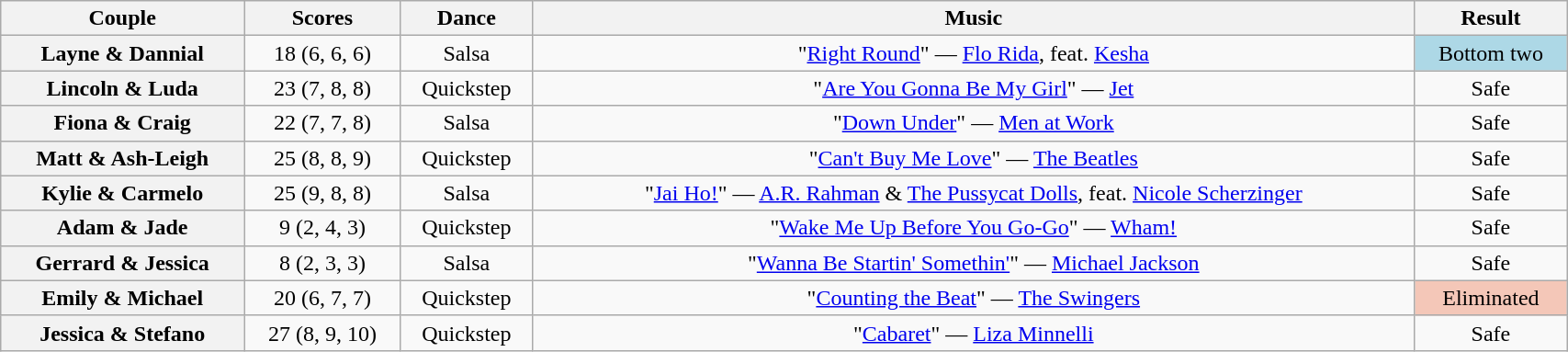<table class="wikitable sortable" style="text-align:center; width: 90%">
<tr>
<th scope="col">Couple</th>
<th scope="col">Scores</th>
<th scope="col">Dance</th>
<th scope="col" class="unsortable">Music</th>
<th scope="col" class="unsortable">Result</th>
</tr>
<tr>
<th scope="row">Layne & Dannial</th>
<td>18 (6, 6, 6)</td>
<td>Salsa</td>
<td>"<a href='#'>Right Round</a>" — <a href='#'>Flo Rida</a>, feat. <a href='#'>Kesha</a></td>
<td bgcolor="lightblue">Bottom two</td>
</tr>
<tr>
<th scope="row">Lincoln & Luda</th>
<td>23 (7, 8, 8)</td>
<td>Quickstep</td>
<td>"<a href='#'>Are You Gonna Be My Girl</a>" — <a href='#'>Jet</a></td>
<td>Safe</td>
</tr>
<tr>
<th scope="row">Fiona & Craig</th>
<td>22 (7, 7, 8)</td>
<td>Salsa</td>
<td>"<a href='#'>Down Under</a>" — <a href='#'>Men at Work</a></td>
<td>Safe</td>
</tr>
<tr>
<th scope="row">Matt & Ash-Leigh</th>
<td>25 (8, 8, 9)</td>
<td>Quickstep</td>
<td>"<a href='#'>Can't Buy Me Love</a>" — <a href='#'>The Beatles</a></td>
<td>Safe</td>
</tr>
<tr>
<th scope="row">Kylie & Carmelo</th>
<td>25 (9, 8, 8)</td>
<td>Salsa</td>
<td>"<a href='#'>Jai Ho!</a>" — <a href='#'>A.R. Rahman</a> & <a href='#'>The Pussycat Dolls</a>, feat. <a href='#'>Nicole Scherzinger</a></td>
<td>Safe</td>
</tr>
<tr>
<th scope="row">Adam & Jade</th>
<td>9 (2, 4, 3)</td>
<td>Quickstep</td>
<td>"<a href='#'>Wake Me Up Before You Go-Go</a>" — <a href='#'>Wham!</a></td>
<td>Safe</td>
</tr>
<tr>
<th scope="row">Gerrard & Jessica</th>
<td>8 (2, 3, 3)</td>
<td>Salsa</td>
<td>"<a href='#'>Wanna Be Startin' Somethin'</a>" — <a href='#'>Michael Jackson</a></td>
<td>Safe</td>
</tr>
<tr>
<th scope="row">Emily & Michael</th>
<td>20 (6, 7, 7)</td>
<td>Quickstep</td>
<td>"<a href='#'>Counting the Beat</a>" — <a href='#'>The Swingers</a></td>
<td bgcolor="f4c7b8">Eliminated</td>
</tr>
<tr>
<th scope="row">Jessica & Stefano</th>
<td>27 (8, 9, 10)</td>
<td>Quickstep</td>
<td>"<a href='#'>Cabaret</a>" — <a href='#'>Liza Minnelli</a></td>
<td>Safe</td>
</tr>
</table>
